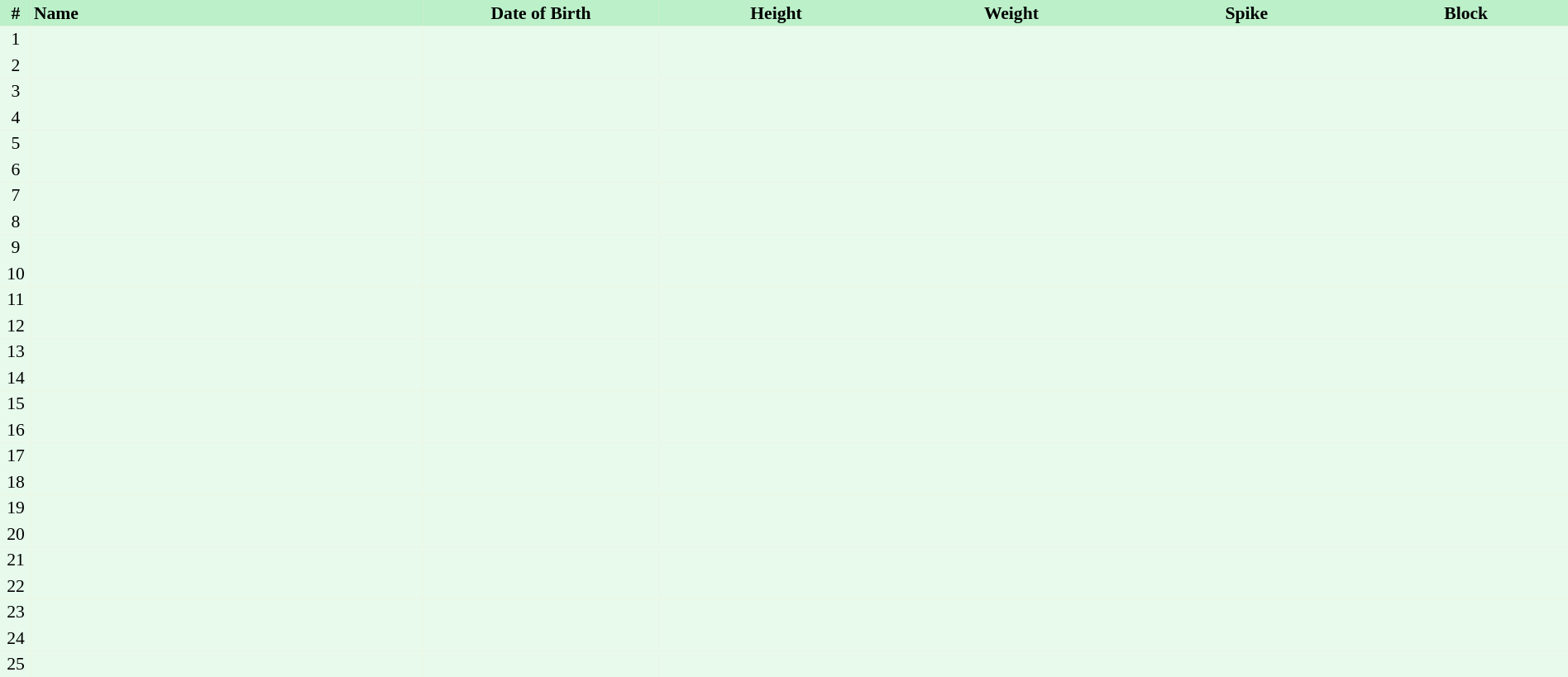<table border=0 cellpadding=2 cellspacing=0  |- bgcolor=#FFECCE style="text-align:center; font-size:90%; width:100%">
<tr bgcolor=#BBF0C9>
<th width=2%>#</th>
<th align=left width=25%>Name</th>
<th width=15%>Date of Birth</th>
<th width=15%>Height</th>
<th width=15%>Weight</th>
<th width=15%>Spike</th>
<th width=15%>Block</th>
</tr>
<tr bgcolor=#E7FAEC>
<td>1</td>
<td align=left></td>
<td align=right></td>
<td></td>
<td></td>
<td></td>
<td></td>
</tr>
<tr bgcolor=#E7FAEC>
<td>2</td>
<td align=left></td>
<td align=right></td>
<td></td>
<td></td>
<td></td>
<td></td>
</tr>
<tr bgcolor=#E7FAEC>
<td>3</td>
<td align=left></td>
<td align=right></td>
<td></td>
<td></td>
<td></td>
<td></td>
</tr>
<tr bgcolor=#E7FAEC>
<td>4</td>
<td align=left></td>
<td align=right></td>
<td></td>
<td></td>
<td></td>
<td></td>
</tr>
<tr bgcolor=#E7FAEC>
<td>5</td>
<td align=left></td>
<td align=right></td>
<td></td>
<td></td>
<td></td>
<td></td>
</tr>
<tr bgcolor=#E7FAEC>
<td>6</td>
<td align=left></td>
<td align=right></td>
<td></td>
<td></td>
<td></td>
<td></td>
</tr>
<tr bgcolor=#E7FAEC>
<td>7</td>
<td align=left></td>
<td align=right></td>
<td></td>
<td></td>
<td></td>
<td></td>
</tr>
<tr bgcolor=#E7FAEC>
<td>8</td>
<td align=left></td>
<td align=right></td>
<td></td>
<td></td>
<td></td>
<td></td>
</tr>
<tr bgcolor=#E7FAEC>
<td>9</td>
<td align=left></td>
<td align=right></td>
<td></td>
<td></td>
<td></td>
<td></td>
</tr>
<tr bgcolor=#E7FAEC>
<td>10</td>
<td align=left></td>
<td align=right></td>
<td></td>
<td></td>
<td></td>
<td></td>
</tr>
<tr bgcolor=#E7FAEC>
<td>11</td>
<td align=left></td>
<td align=right></td>
<td></td>
<td></td>
<td></td>
<td></td>
</tr>
<tr bgcolor=#E7FAEC>
<td>12</td>
<td align=left></td>
<td align=right></td>
<td></td>
<td></td>
<td></td>
<td></td>
</tr>
<tr bgcolor=#E7FAEC>
<td>13</td>
<td align=left></td>
<td align=right></td>
<td></td>
<td></td>
<td></td>
<td></td>
</tr>
<tr bgcolor=#E7FAEC>
<td>14</td>
<td align=left></td>
<td align=right></td>
<td></td>
<td></td>
<td></td>
<td></td>
</tr>
<tr bgcolor=#E7FAEC>
<td>15</td>
<td align=left></td>
<td align=right></td>
<td></td>
<td></td>
<td></td>
<td></td>
</tr>
<tr bgcolor=#E7FAEC>
<td>16</td>
<td align=left></td>
<td align=right></td>
<td></td>
<td></td>
<td></td>
<td></td>
</tr>
<tr bgcolor=#E7FAEC>
<td>17</td>
<td align=left></td>
<td align=right></td>
<td></td>
<td></td>
<td></td>
<td></td>
</tr>
<tr bgcolor=#E7FAEC>
<td>18</td>
<td align=left></td>
<td align=right></td>
<td></td>
<td></td>
<td></td>
<td></td>
</tr>
<tr bgcolor=#E7FAEC>
<td>19</td>
<td align=left></td>
<td align=right></td>
<td></td>
<td></td>
<td></td>
<td></td>
</tr>
<tr bgcolor=#E7FAEC>
<td>20</td>
<td align=left></td>
<td align=right></td>
<td></td>
<td></td>
<td></td>
<td></td>
</tr>
<tr bgcolor=#E7FAEC>
<td>21</td>
<td align=left></td>
<td align=right></td>
<td></td>
<td></td>
<td></td>
<td></td>
</tr>
<tr bgcolor=#E7FAEC>
<td>22</td>
<td align=left></td>
<td align=right></td>
<td></td>
<td></td>
<td></td>
<td></td>
</tr>
<tr bgcolor=#E7FAEC>
<td>23</td>
<td align=left></td>
<td align=right></td>
<td></td>
<td></td>
<td></td>
<td></td>
</tr>
<tr bgcolor=#E7FAEC>
<td>24</td>
<td align=left></td>
<td align=right></td>
<td></td>
<td></td>
<td></td>
<td></td>
</tr>
<tr bgcolor=#E7FAEC>
<td>25</td>
<td align=left></td>
<td align=right></td>
<td></td>
<td></td>
<td></td>
<td></td>
</tr>
</table>
